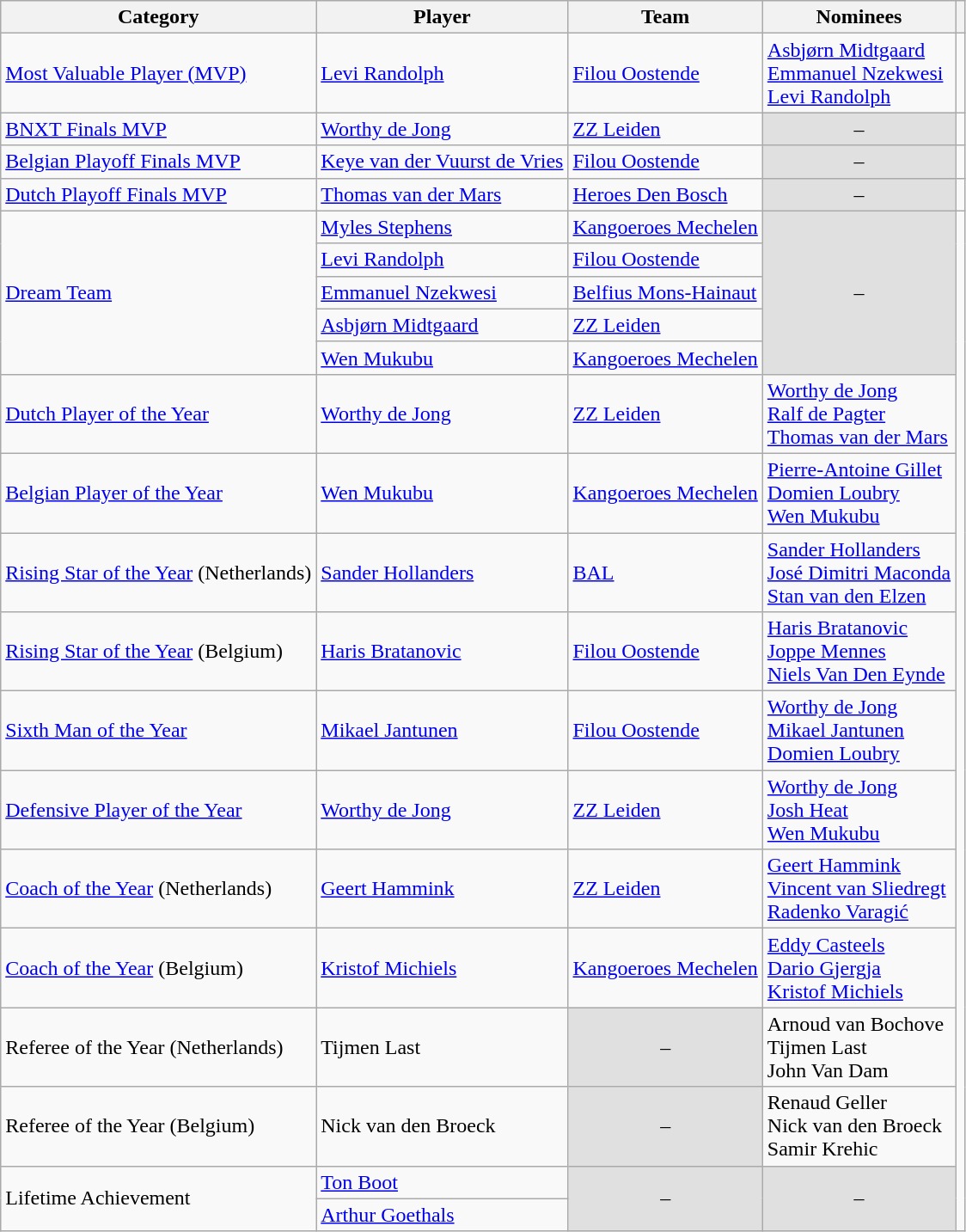<table class="wikitable">
<tr>
<th>Category</th>
<th>Player</th>
<th>Team</th>
<th>Nominees</th>
<th></th>
</tr>
<tr>
<td><a href='#'>Most Valuable Player (MVP)</a></td>
<td> <a href='#'>Levi Randolph</a></td>
<td> <a href='#'>Filou Oostende</a></td>
<td> <a href='#'>Asbjørn Midtgaard</a><br> <a href='#'>Emmanuel Nzekwesi</a><br> <a href='#'>Levi Randolph</a></td>
<td style="text-align:center;"></td>
</tr>
<tr>
<td><a href='#'>BNXT Finals MVP</a></td>
<td> <a href='#'>Worthy de Jong</a></td>
<td> <a href='#'>ZZ Leiden</a></td>
<td style="text-align:center;" bgcolor=E0E0E0>–</td>
<td style="text-align:center;"></td>
</tr>
<tr>
<td><a href='#'>Belgian Playoff Finals MVP</a></td>
<td> <a href='#'>Keye van der Vuurst de Vries</a></td>
<td> <a href='#'>Filou Oostende</a></td>
<td style="text-align:center;" bgcolor=E0E0E0>–</td>
<td style="text-align:center;"></td>
</tr>
<tr>
<td><a href='#'>Dutch Playoff Finals MVP</a></td>
<td> <a href='#'>Thomas van der Mars</a></td>
<td> <a href='#'>Heroes Den Bosch</a></td>
<td style="text-align:center;" bgcolor=E0E0E0>–</td>
<td style="text-align:center;"></td>
</tr>
<tr>
<td rowspan=5><a href='#'>Dream Team</a></td>
<td>  <a href='#'>Myles Stephens</a></td>
<td> <a href='#'>Kangoeroes Mechelen</a></td>
<td rowspan="5" style="text-align:center;" bgcolor=E0E0E0>–</td>
<td rowspan="18" style="text-align:center;"></td>
</tr>
<tr>
<td> <a href='#'>Levi Randolph</a></td>
<td> <a href='#'>Filou Oostende</a></td>
</tr>
<tr>
<td> <a href='#'>Emmanuel Nzekwesi</a></td>
<td> <a href='#'>Belfius Mons-Hainaut</a></td>
</tr>
<tr>
<td> <a href='#'>Asbjørn Midtgaard</a></td>
<td> <a href='#'>ZZ Leiden</a></td>
</tr>
<tr>
<td> <a href='#'>Wen Mukubu</a></td>
<td> <a href='#'>Kangoeroes Mechelen</a></td>
</tr>
<tr>
<td><a href='#'>Dutch Player of the Year</a></td>
<td> <a href='#'>Worthy de Jong</a></td>
<td> <a href='#'>ZZ Leiden</a></td>
<td> <a href='#'>Worthy de Jong</a><br> <a href='#'>Ralf de Pagter</a><br> <a href='#'>Thomas van der Mars</a></td>
</tr>
<tr>
<td><a href='#'>Belgian Player of the Year</a></td>
<td> <a href='#'>Wen Mukubu</a></td>
<td> <a href='#'>Kangoeroes Mechelen</a></td>
<td> <a href='#'>Pierre-Antoine Gillet</a><br> <a href='#'>Domien Loubry</a><br> <a href='#'>Wen Mukubu</a></td>
</tr>
<tr>
<td><a href='#'>Rising Star of the Year</a> (Netherlands)</td>
<td> <a href='#'>Sander Hollanders</a></td>
<td> <a href='#'>BAL</a></td>
<td> <a href='#'>Sander Hollanders</a><br> <a href='#'>José Dimitri Maconda</a><br> <a href='#'>Stan van den Elzen</a></td>
</tr>
<tr>
<td><a href='#'>Rising Star of the Year</a> (Belgium)</td>
<td> <a href='#'>Haris Bratanovic</a></td>
<td> <a href='#'>Filou Oostende</a></td>
<td> <a href='#'>Haris Bratanovic</a><br> <a href='#'>Joppe Mennes</a><br> <a href='#'>Niels Van Den Eynde</a></td>
</tr>
<tr>
<td><a href='#'>Sixth Man of the Year</a></td>
<td> <a href='#'>Mikael Jantunen</a></td>
<td> <a href='#'>Filou Oostende</a></td>
<td> <a href='#'>Worthy de Jong</a><br> <a href='#'>Mikael Jantunen</a><br> <a href='#'>Domien Loubry</a></td>
</tr>
<tr>
<td><a href='#'>Defensive Player of the Year</a></td>
<td> <a href='#'>Worthy de Jong</a></td>
<td> <a href='#'>ZZ Leiden</a></td>
<td> <a href='#'>Worthy de Jong</a><br> <a href='#'>Josh Heat</a><br> <a href='#'>Wen Mukubu</a></td>
</tr>
<tr>
<td><a href='#'>Coach of the Year</a> (Netherlands)</td>
<td> <a href='#'>Geert Hammink</a></td>
<td> <a href='#'>ZZ Leiden</a></td>
<td> <a href='#'>Geert Hammink</a><br> <a href='#'>Vincent van Sliedregt</a><br> <a href='#'>Radenko Varagić</a></td>
</tr>
<tr>
<td><a href='#'>Coach of the Year</a> (Belgium)</td>
<td> <a href='#'>Kristof Michiels</a></td>
<td> <a href='#'>Kangoeroes Mechelen</a></td>
<td> <a href='#'>Eddy Casteels</a><br> <a href='#'>Dario Gjergja</a><br> <a href='#'>Kristof Michiels</a></td>
</tr>
<tr>
<td>Referee of the Year (Netherlands)</td>
<td> Tijmen Last</td>
<td style="text-align:center;" bgcolor=E0E0E0>–</td>
<td> Arnoud van Bochove<br> Tijmen Last<br> John Van Dam</td>
</tr>
<tr>
<td>Referee of the Year (Belgium)</td>
<td> Nick van den Broeck</td>
<td style="text-align:center;" bgcolor=E0E0E0>–</td>
<td> Renaud Geller<br> Nick van den Broeck<br> Samir Krehic</td>
</tr>
<tr>
<td rowspan=2>Lifetime Achievement</td>
<td> <a href='#'>Ton Boot</a></td>
<td rowspan="2" style="text-align:center;" bgcolor=E0E0E0>–</td>
<td rowspan="2" style="text-align:center;" bgcolor=E0E0E0>–</td>
</tr>
<tr>
<td> <a href='#'>Arthur Goethals</a></td>
</tr>
</table>
